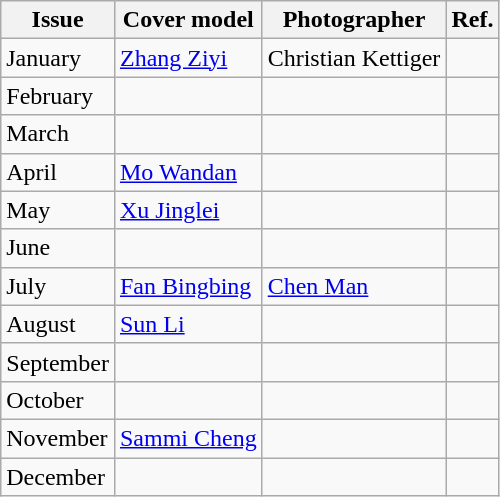<table class="sortable wikitable">
<tr>
<th>Issue</th>
<th>Cover model</th>
<th>Photographer</th>
<th>Ref.</th>
</tr>
<tr>
<td>January</td>
<td><a href='#'>Zhang Ziyi</a></td>
<td>Christian Kettiger</td>
<td></td>
</tr>
<tr>
<td>February</td>
<td></td>
<td></td>
<td></td>
</tr>
<tr>
<td>March</td>
<td></td>
<td></td>
<td></td>
</tr>
<tr>
<td>April</td>
<td><a href='#'>Mo Wandan</a></td>
<td></td>
<td></td>
</tr>
<tr>
<td>May</td>
<td><a href='#'>Xu Jinglei</a></td>
<td></td>
<td></td>
</tr>
<tr>
<td>June</td>
<td></td>
<td></td>
<td></td>
</tr>
<tr>
<td>July</td>
<td><a href='#'>Fan Bingbing</a></td>
<td><a href='#'>Chen Man</a></td>
<td></td>
</tr>
<tr>
<td>August</td>
<td><a href='#'>Sun Li</a></td>
<td></td>
<td></td>
</tr>
<tr>
<td>September</td>
<td></td>
<td></td>
<td></td>
</tr>
<tr>
<td>October</td>
<td></td>
<td></td>
<td></td>
</tr>
<tr>
<td>November</td>
<td><a href='#'>Sammi Cheng</a></td>
<td></td>
<td></td>
</tr>
<tr>
<td>December</td>
<td></td>
<td></td>
<td></td>
</tr>
</table>
